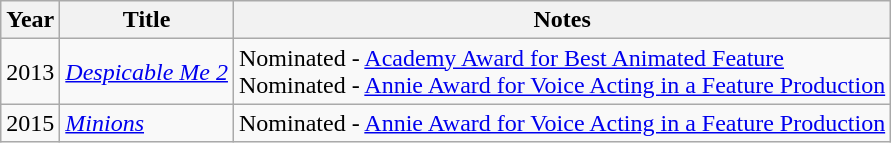<table class="wikitable">
<tr>
<th>Year</th>
<th>Title</th>
<th>Notes</th>
</tr>
<tr>
<td>2013</td>
<td><em><a href='#'>Despicable Me 2</a></em></td>
<td>Nominated - <a href='#'>Academy Award for Best Animated Feature</a><br>Nominated - <a href='#'>Annie Award for Voice Acting in a Feature Production</a></td>
</tr>
<tr>
<td>2015</td>
<td><em><a href='#'>Minions</a></em></td>
<td>Nominated - <a href='#'>Annie Award for Voice Acting in a Feature Production</a></td>
</tr>
</table>
